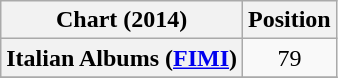<table class="wikitable sortable plainrowheaders" style="text-align:center;">
<tr>
<th>Chart (2014)</th>
<th>Position</th>
</tr>
<tr>
<th scope="row">Italian Albums (<a href='#'>FIMI</a>)</th>
<td>79</td>
</tr>
<tr>
</tr>
</table>
